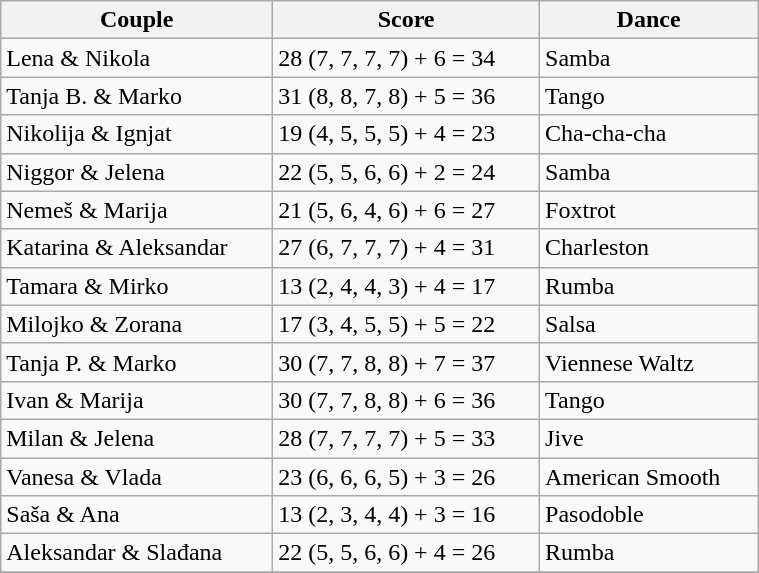<table class="wikitable" style="width:40%;">
<tr>
<th>Couple</th>
<th>Score</th>
<th>Dance</th>
</tr>
<tr>
<td>Lena & Nikola</td>
<td>28 (7, 7, 7, 7) + 6 = 34</td>
<td>Samba</td>
</tr>
<tr>
<td>Tanja B. & Marko</td>
<td>31 (8, 8, 7, 8) + 5 = 36</td>
<td>Tango</td>
</tr>
<tr>
<td>Nikolija & Ignjat</td>
<td>19 (4, 5, 5, 5) + 4 = 23</td>
<td>Cha-cha-cha</td>
</tr>
<tr>
<td>Niggor & Jelena</td>
<td>22 (5, 5, 6, 6) + 2 = 24</td>
<td>Samba</td>
</tr>
<tr>
<td>Nemeš & Marija</td>
<td>21 (5, 6, 4, 6) + 6 = 27</td>
<td>Foxtrot</td>
</tr>
<tr>
<td>Katarina & Aleksandar</td>
<td>27 (6, 7, 7, 7) + 4 = 31</td>
<td>Charleston</td>
</tr>
<tr>
<td>Tamara & Mirko</td>
<td>13 (2, 4, 4, 3) + 4 = 17</td>
<td>Rumba</td>
</tr>
<tr>
<td>Milojko & Zorana</td>
<td>17 (3, 4, 5, 5) + 5 = 22</td>
<td>Salsa</td>
</tr>
<tr>
<td>Tanja P. & Marko</td>
<td>30 (7, 7, 8, 8) + 7 = 37</td>
<td>Viennese Waltz</td>
</tr>
<tr>
<td>Ivan & Marija</td>
<td>30 (7, 7, 8, 8) + 6 = 36</td>
<td>Tango</td>
</tr>
<tr>
<td>Milan & Jelena</td>
<td>28 (7, 7, 7, 7) + 5 = 33</td>
<td>Jive</td>
</tr>
<tr>
<td>Vanesa & Vlada</td>
<td>23 (6, 6, 6, 5) + 3 = 26</td>
<td>American Smooth</td>
</tr>
<tr>
<td>Saša & Ana</td>
<td>13 (2, 3, 4, 4) + 3 = 16</td>
<td>Pasodoble</td>
</tr>
<tr>
<td>Aleksandar & Slađana</td>
<td>22 (5, 5, 6, 6) + 4 = 26</td>
<td>Rumba</td>
</tr>
<tr>
</tr>
</table>
